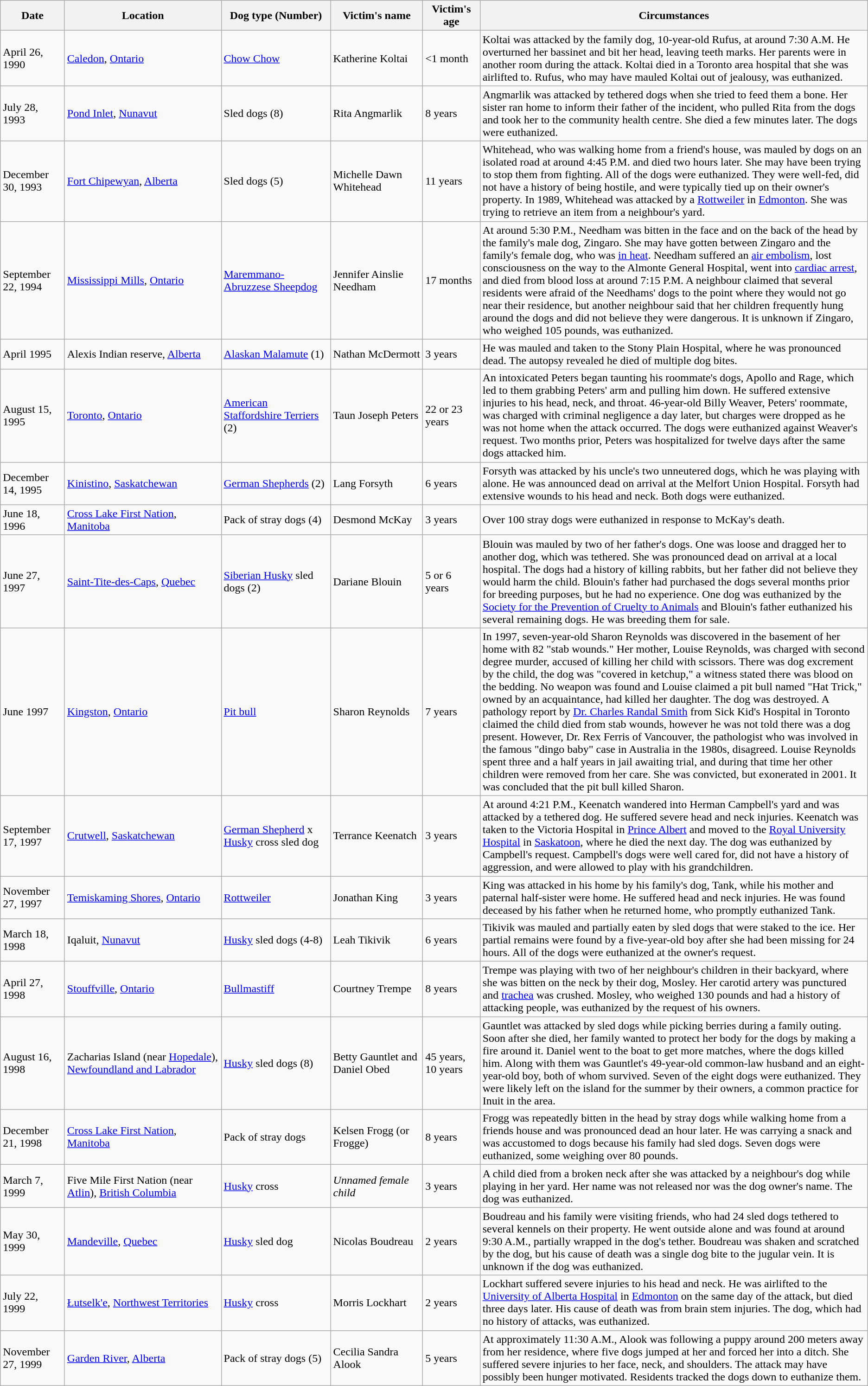<table class="wikitable sortable">
<tr>
<th width="85">Date</th>
<th>Location</th>
<th style="width:150px;">Dog type (Number)</th>
<th style="width:125px;">Victim's name</th>
<th width="75">Victim's age</th>
<th style="width:550px;">Circumstances</th>
</tr>
<tr>
<td>April 26, 1990</td>
<td><a href='#'>Caledon</a>, <a href='#'>Ontario</a></td>
<td><a href='#'>Chow Chow</a></td>
<td>Katherine Koltai</td>
<td><1 month</td>
<td>Koltai was attacked by the family dog, 10-year-old Rufus, at around 7:30 A.M. He overturned her bassinet and bit her head, leaving teeth marks. Her parents were in another room during the attack. Koltai died in a Toronto area hospital that she was airlifted to. Rufus, who may have mauled Koltai out of jealousy, was euthanized.</td>
</tr>
<tr>
<td>July 28, 1993</td>
<td><a href='#'>Pond Inlet</a>, <a href='#'>Nunavut</a></td>
<td>Sled dogs (8)</td>
<td>Rita Angmarlik</td>
<td>8 years</td>
<td>Angmarlik was attacked by tethered dogs when she tried to feed them a bone. Her sister ran home to inform their father of the incident, who pulled Rita from the dogs and took her to the community health centre. She died a few minutes later. The dogs were euthanized.</td>
</tr>
<tr>
<td>December 30, 1993</td>
<td><a href='#'>Fort Chipewyan</a>, <a href='#'>Alberta</a></td>
<td>Sled dogs (5)</td>
<td>Michelle Dawn Whitehead</td>
<td>11 years</td>
<td>Whitehead, who was walking home from a friend's house, was mauled by dogs on an isolated road at around 4:45 P.M. and died two hours later. She may have been trying to stop them from fighting. All of the dogs were euthanized. They were well-fed, did not have a history of being hostile, and were typically tied up on their owner's property. In 1989, Whitehead was attacked by a <a href='#'>Rottweiler</a> in <a href='#'>Edmonton</a>. She was trying to retrieve an item from a neighbour's yard.</td>
</tr>
<tr>
<td>September 22, 1994</td>
<td><a href='#'>Mississippi Mills</a>, <a href='#'>Ontario</a></td>
<td><a href='#'>Maremmano-Abruzzese Sheepdog</a></td>
<td>Jennifer Ainslie Needham</td>
<td>17 months</td>
<td>At around 5:30 P.M., Needham was bitten in the face and on the back of the head by the family's male dog, Zingaro. She may have gotten between Zingaro and the family's female dog, who was <a href='#'>in heat</a>. Needham suffered an <a href='#'>air embolism</a>, lost consciousness on the way to the Almonte General Hospital, went into <a href='#'>cardiac arrest</a>, and died from blood loss at around 7:15 P.M. A neighbour claimed that several residents were afraid of the Needhams' dogs to the point where they would not go near their residence, but another neighbour said that her children frequently hung around the dogs and did not believe they were dangerous. It is unknown if Zingaro, who weighed 105 pounds, was euthanized.</td>
</tr>
<tr>
<td>April 1995</td>
<td>Alexis Indian reserve, <a href='#'>Alberta</a></td>
<td><a href='#'>Alaskan Malamute</a> (1)</td>
<td>Nathan McDermott</td>
<td>3 years</td>
<td>He was mauled and taken to the Stony Plain Hospital, where he was pronounced dead. The autopsy revealed he died of multiple dog bites.</td>
</tr>
<tr>
<td>August 15, 1995</td>
<td><a href='#'>Toronto</a>, <a href='#'>Ontario</a></td>
<td><a href='#'>American Staffordshire Terriers</a> (2)</td>
<td>Taun Joseph Peters</td>
<td>22 or 23 years</td>
<td>An intoxicated Peters began taunting his roommate's dogs, Apollo and Rage, which led to them grabbing Peters' arm and pulling him down. He suffered extensive injuries to his head, neck, and throat. 46-year-old Billy Weaver, Peters' roommate, was charged with criminal negligence a day later, but charges were dropped as he was not home when the attack occurred. The dogs were euthanized against Weaver's request. Two months prior, Peters was hospitalized for twelve days after the same dogs attacked him.</td>
</tr>
<tr>
<td>December 14, 1995</td>
<td><a href='#'>Kinistino</a>, <a href='#'>Saskatchewan</a></td>
<td><a href='#'>German Shepherds</a> (2)</td>
<td>Lang Forsyth</td>
<td>6 years</td>
<td>Forsyth was attacked by his uncle's two unneutered dogs, which he was playing with alone. He was announced dead on arrival at the Melfort Union Hospital. Forsyth had extensive wounds to his head and neck. Both dogs were euthanized.</td>
</tr>
<tr>
<td>June 18, 1996</td>
<td><a href='#'>Cross Lake First Nation</a>, <a href='#'>Manitoba</a></td>
<td>Pack of stray dogs (4)</td>
<td>Desmond McKay</td>
<td>3 years</td>
<td>Over 100 stray dogs were euthanized in response to McKay's death.</td>
</tr>
<tr>
<td>June 27, 1997</td>
<td><a href='#'>Saint-Tite-des-Caps</a>, <a href='#'>Quebec</a></td>
<td><a href='#'>Siberian Husky</a> sled dogs (2)</td>
<td>Dariane Blouin</td>
<td>5 or 6 years</td>
<td>Blouin was mauled by two of her father's dogs. One was loose and dragged her to another dog, which was tethered. She was pronounced dead on arrival at a local hospital. The dogs had a history of killing rabbits, but her father did not believe they would harm the child. Blouin's father had purchased the dogs several months prior for breeding purposes, but he had no experience. One dog was euthanized by the <a href='#'>Society for the Prevention of Cruelty to Animals</a> and Blouin's father euthanized his several remaining dogs. He was breeding them for sale.</td>
</tr>
<tr>
<td>June 1997</td>
<td><a href='#'>Kingston</a>, <a href='#'>Ontario</a></td>
<td><a href='#'>Pit bull</a></td>
<td>Sharon Reynolds</td>
<td>7 years</td>
<td>In 1997, seven-year-old Sharon Reynolds was discovered in the basement of her home with 82 "stab wounds." Her mother, Louise Reynolds, was charged with second degree murder, accused of killing her child with scissors. There was dog excrement by the child, the dog was "covered in ketchup," a witness stated there was blood on the bedding. No weapon was found and Louise claimed a pit bull named "Hat Trick," owned by an acquaintance, had killed her daughter. The dog was destroyed. A pathology report by <a href='#'>Dr. Charles Randal Smith</a> from Sick Kid's Hospital in Toronto claimed the child died from stab wounds, however he was not told there was a dog present. However, Dr. Rex Ferris of Vancouver, the pathologist who was involved in the famous "dingo baby" case in Australia in the 1980s, disagreed. Louise Reynolds spent three and a half years in jail awaiting trial, and during that time her other children were removed from her care. She was convicted, but exonerated in 2001. It was concluded that the pit bull killed Sharon.<br></td>
</tr>
<tr>
<td>September 17, 1997</td>
<td><a href='#'>Crutwell</a>, <a href='#'>Saskatchewan</a></td>
<td><a href='#'>German Shepherd</a> x <a href='#'>Husky</a> cross sled dog</td>
<td>Terrance Keenatch</td>
<td>3 years</td>
<td>At around 4:21 P.M., Keenatch wandered into Herman Campbell's yard and was attacked by a tethered dog. He suffered severe head and neck injuries. Keenatch was taken to the Victoria Hospital in <a href='#'>Prince Albert</a> and moved to the <a href='#'>Royal University Hospital</a> in <a href='#'>Saskatoon</a>, where he died the next day. The dog was euthanized by Campbell's request. Campbell's dogs were well cared for, did not have a history of aggression, and were allowed to play with his grandchildren.</td>
</tr>
<tr>
<td>November 27, 1997</td>
<td><a href='#'>Temiskaming Shores</a>, <a href='#'>Ontario</a></td>
<td><a href='#'>Rottweiler</a></td>
<td>Jonathan King</td>
<td>3 years</td>
<td>King was attacked in his home by his family's dog, Tank, while his mother and paternal half-sister were home. He suffered head and neck injuries. He was found deceased by his father when he returned home, who promptly euthanized Tank.</td>
</tr>
<tr>
<td>March 18, 1998</td>
<td>Iqaluit, <a href='#'>Nunavut</a></td>
<td><a href='#'>Husky</a> sled dogs (4-8)</td>
<td>Leah Tikivik</td>
<td>6 years</td>
<td>Tikivik was mauled and partially eaten by sled dogs that were staked to the ice. Her partial remains were found by a five-year-old boy after she had been missing for 24 hours. All of the dogs were euthanized at the owner's request.</td>
</tr>
<tr>
<td>April 27, 1998</td>
<td><a href='#'>Stouffville</a>, <a href='#'>Ontario</a></td>
<td><a href='#'>Bullmastiff</a></td>
<td>Courtney Trempe</td>
<td>8 years</td>
<td>Trempe was playing with two of her neighbour's children in their backyard, where she was bitten on the neck by their dog, Mosley. Her carotid artery was punctured and <a href='#'>trachea</a> was crushed. Mosley, who weighed 130 pounds and had a history of attacking people, was euthanized by the request of his owners.</td>
</tr>
<tr>
<td>August 16, 1998</td>
<td>Zacharias Island (near <a href='#'>Hopedale</a>), <a href='#'>Newfoundland and Labrador</a></td>
<td><a href='#'>Husky</a> sled dogs (8)</td>
<td>Betty Gauntlet and Daniel Obed</td>
<td>45 years, 10 years</td>
<td>Gauntlet was attacked by sled dogs while picking berries during a family outing. Soon after she died, her family wanted to protect her body for the dogs by making a fire around it. Daniel went to the boat to get more matches, where the dogs killed him. Along with them was Gauntlet's 49-year-old common-law husband and an eight-year-old boy, both of whom survived. Seven of the eight dogs were euthanized. They were likely left on the island for the summer by their owners, a common practice for Inuit in the area.</td>
</tr>
<tr>
<td>December 21, 1998</td>
<td><a href='#'>Cross Lake First Nation</a>, <a href='#'>Manitoba</a></td>
<td>Pack of stray dogs</td>
<td>Kelsen Frogg (or Frogge)</td>
<td>8 years</td>
<td>Frogg was repeatedly bitten in the head by stray dogs while walking home from a friends house and was pronounced dead an hour later. He was carrying a snack and was accustomed to dogs because his family had sled dogs. Seven dogs were euthanized, some weighing over 80 pounds.</td>
</tr>
<tr>
<td>March 7, 1999</td>
<td>Five Mile First Nation (near <a href='#'>Atlin</a>), <a href='#'>British Columbia</a></td>
<td><a href='#'>Husky</a> cross</td>
<td><em>Unnamed female child</em></td>
<td>3 years</td>
<td>A child died from a broken neck after she was attacked by a neighbour's dog while playing in her yard. Her name was not released nor was the dog owner's name. The dog was euthanized.</td>
</tr>
<tr>
<td>May 30, 1999</td>
<td><a href='#'>Mandeville</a>, <a href='#'>Quebec</a></td>
<td><a href='#'>Husky</a> sled dog</td>
<td>Nicolas Boudreau</td>
<td>2 years</td>
<td>Boudreau and his family were visiting friends, who had 24 sled dogs tethered to several kennels on their property. He went outside alone and was found at around 9:30 A.M., partially wrapped in the dog's tether. Boudreau was shaken and scratched by the dog, but his cause of death was a single dog bite to the jugular vein. It is unknown if the dog was euthanized.</td>
</tr>
<tr>
<td>July 22, 1999</td>
<td><a href='#'>Łutselk'e</a>, <a href='#'>Northwest Territories</a></td>
<td><a href='#'>Husky</a> cross</td>
<td>Morris Lockhart</td>
<td>2 years</td>
<td>Lockhart suffered severe injuries to his head and neck. He was airlifted to the <a href='#'>University of Alberta Hospital</a> in <a href='#'>Edmonton</a> on the same day of the attack, but died three days later. His cause of death was from brain stem injuries. The dog, which had no history of attacks, was euthanized.</td>
</tr>
<tr>
<td>November 27, 1999</td>
<td><a href='#'>Garden River</a>, <a href='#'>Alberta</a></td>
<td>Pack of stray dogs (5)</td>
<td>Cecilia Sandra Alook</td>
<td>5 years</td>
<td>At approximately 11:30 A.M., Alook was following a puppy around 200 meters away from her residence, where five dogs jumped at her and forced her into a ditch. She suffered severe injuries to her face, neck, and shoulders. The attack may have possibly been hunger motivated. Residents tracked the dogs down to euthanize them.</td>
</tr>
</table>
